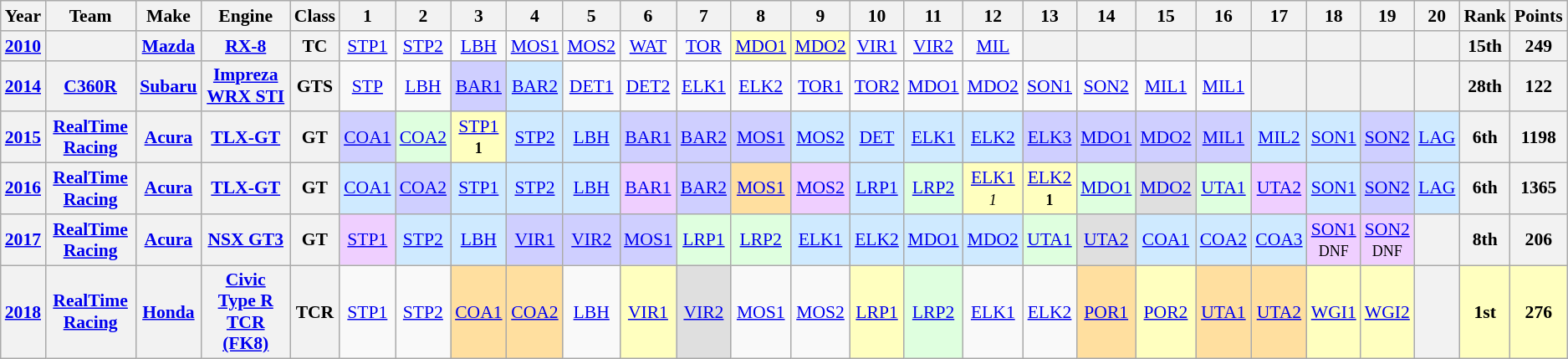<table class="wikitable" style="text-align:center; font-size:90%">
<tr>
<th>Year</th>
<th>Team</th>
<th>Make</th>
<th>Engine</th>
<th>Class</th>
<th>1</th>
<th>2</th>
<th>3</th>
<th>4</th>
<th>5</th>
<th>6</th>
<th>7</th>
<th>8</th>
<th>9</th>
<th>10</th>
<th>11</th>
<th>12</th>
<th>13</th>
<th>14</th>
<th>15</th>
<th>16</th>
<th>17</th>
<th>18</th>
<th>19</th>
<th>20</th>
<th>Rank</th>
<th>Points</th>
</tr>
<tr>
<th><a href='#'>2010</a></th>
<th></th>
<th><a href='#'>Mazda</a></th>
<th><a href='#'>RX-8</a></th>
<th>TC</th>
<td style="background:#;"><a href='#'>STP1</a></td>
<td style="background:#;"><a href='#'>STP2</a></td>
<td style="background:#;"><a href='#'>LBH</a></td>
<td style="background:#;"><a href='#'>MOS1</a></td>
<td style="background:#;"><a href='#'>MOS2</a></td>
<td style="background:#;"><a href='#'>WAT</a></td>
<td style="background:#;"><a href='#'>TOR</a></td>
<td style="background:#FFFFBF;"><a href='#'>MDO1</a> <br></td>
<td style="background:#FFFFBF;"><a href='#'>MDO2</a> <br></td>
<td style="background:#;"><a href='#'>VIR1</a></td>
<td style="background:#;"><a href='#'>VIR2</a></td>
<td style="background:#;"><a href='#'>MIL</a></td>
<th></th>
<th></th>
<th></th>
<th></th>
<th></th>
<th></th>
<th></th>
<th></th>
<th>15th</th>
<th>249</th>
</tr>
<tr>
<th><a href='#'>2014</a></th>
<th><a href='#'>C360R</a></th>
<th><a href='#'>Subaru</a></th>
<th><a href='#'>Impreza WRX STI</a></th>
<th>GTS</th>
<td style="background:#;"><a href='#'>STP</a></td>
<td style="background:#;"><a href='#'>LBH</a></td>
<td style="background:#CFCFFF;"><a href='#'>BAR1</a> <br></td>
<td style="background:#CFEAFF;"><a href='#'>BAR2</a> <br></td>
<td style="background:#;"><a href='#'>DET1</a></td>
<td style="background:#;"><a href='#'>DET2</a></td>
<td style="background:#;"><a href='#'>ELK1</a></td>
<td style="background:#;"><a href='#'>ELK2</a></td>
<td style="background:#;"><a href='#'>TOR1</a></td>
<td style="background:#;"><a href='#'>TOR2</a></td>
<td style="background:#;"><a href='#'>MDO1</a></td>
<td style="background:#;"><a href='#'>MDO2</a></td>
<td style="background:#;"><a href='#'>SON1</a></td>
<td style="background:#;"><a href='#'>SON2</a></td>
<td style="background:#;"><a href='#'>MIL1</a></td>
<td style="background:#;"><a href='#'>MIL1</a></td>
<th></th>
<th></th>
<th></th>
<th></th>
<th>28th</th>
<th>122</th>
</tr>
<tr>
<th><a href='#'>2015</a></th>
<th><a href='#'>RealTime Racing</a></th>
<th><a href='#'>Acura</a></th>
<th><a href='#'>TLX-GT</a></th>
<th>GT</th>
<td style="background:#CFCFFF;"><a href='#'>COA1</a> <br></td>
<td style="background:#DFFFDF;"><a href='#'>COA2</a> <br></td>
<td style="background:#FFFFBF;"><a href='#'>STP1</a> <br><small><strong>1</strong></small></td>
<td style="background:#CFEAFF;"><a href='#'>STP2</a> <br></td>
<td style="background:#CFEAFF;"><a href='#'>LBH</a> <br></td>
<td style="background:#CFCFFF;"><a href='#'>BAR1</a> <br></td>
<td style="background:#CFCFFF;"><a href='#'>BAR2</a> <br></td>
<td style="background:#CFCFFF;"><a href='#'>MOS1</a> <br></td>
<td style="background:#CFEAFF;"><a href='#'>MOS2</a> <br></td>
<td style="background:#CFEAFF;"><a href='#'>DET</a> <br></td>
<td style="background:#CFEAFF;"><a href='#'>ELK1</a> <br></td>
<td style="background:#CFEAFF;"><a href='#'>ELK2</a> <br></td>
<td style="background:#CFCFFF;"><a href='#'>ELK3</a> <br></td>
<td style="background:#CFCFFF;"><a href='#'>MDO1</a> <br></td>
<td style="background:#CFCFFF;"><a href='#'>MDO2</a> <br></td>
<td style="background:#CFCFFF;"><a href='#'>MIL1</a> <br></td>
<td style="background:#CFEAFF;"><a href='#'>MIL2</a> <br></td>
<td style="background:#CFEAFF;"><a href='#'>SON1</a> <br></td>
<td style="background:#CFCFFF;"><a href='#'>SON2</a> <br></td>
<td style="background:#CFEAFF;"><a href='#'>LAG</a> <br></td>
<th>6th</th>
<th>1198</th>
</tr>
<tr>
<th><a href='#'>2016</a></th>
<th><a href='#'>RealTime Racing</a></th>
<th><a href='#'>Acura</a></th>
<th><a href='#'>TLX-GT</a></th>
<th>GT</th>
<td style="background:#CFEAFF;"><a href='#'>COA1</a> <br></td>
<td style="background:#CFCFFF;"><a href='#'>COA2</a> <br></td>
<td style="background:#CFEAFF;"><a href='#'>STP1</a> <br></td>
<td style="background:#CFEAFF;"><a href='#'>STP2</a> <br></td>
<td style="background:#CFEAFF;"><a href='#'>LBH</a> <br></td>
<td style="background:#EFCFFF;"><a href='#'>BAR1</a> <br></td>
<td style="background:#CFCFFF;"><a href='#'>BAR2</a> <br></td>
<td style="background:#FFDF9F;"><a href='#'>MOS1</a> <br></td>
<td style="background:#EFCFFF;"><a href='#'>MOS2</a> <br></td>
<td style="background:#CFEAFF;"><a href='#'>LRP1</a> <br></td>
<td style="background:#DFFFDF;"><a href='#'>LRP2</a> <br></td>
<td style="background:#FFFFBF;"><a href='#'>ELK1</a> <br><small><em>1</em></small></td>
<td style="background:#FFFFBF;"><a href='#'>ELK2</a> <br><small><strong>1</strong></small></td>
<td style="background:#DFFFDF;"><a href='#'>MDO1</a> <br></td>
<td style="background:#DFDFDF;"><a href='#'>MDO2</a> <br></td>
<td style="background:#DFFFDF;"><a href='#'>UTA1</a> <br></td>
<td style="background:#EFCFFF;"><a href='#'>UTA2</a> <br></td>
<td style="background:#CFEAFF;"><a href='#'>SON1</a> <br></td>
<td style="background:#CFCFFF;"><a href='#'>SON2</a> <br></td>
<td style="background:#CFEAFF;"><a href='#'>LAG</a> <br></td>
<th>6th</th>
<th>1365</th>
</tr>
<tr>
<th><a href='#'>2017</a></th>
<th><a href='#'>RealTime Racing</a></th>
<th><a href='#'>Acura</a></th>
<th><a href='#'>NSX GT3</a></th>
<th>GT</th>
<td style="background:#EFCFFF;"><a href='#'>STP1</a> <br></td>
<td style="background:#CFEAFF;"><a href='#'>STP2</a> <br></td>
<td style="background:#CFEAFF;"><a href='#'>LBH</a> <br></td>
<td style="background:#CFCFFF;"><a href='#'>VIR1</a> <br></td>
<td style="background:#CFCFFF;"><a href='#'>VIR2</a> <br></td>
<td style="background:#CFCFFF;"><a href='#'>MOS1</a> <br></td>
<td style="background:#DFFFDF;"><a href='#'>LRP1</a> <br></td>
<td style="background:#DFFFDF;"><a href='#'>LRP2</a> <br></td>
<td style="background:#CFEAFF;"><a href='#'>ELK1</a> <br></td>
<td style="background:#CFEAFF;"><a href='#'>ELK2</a> <br></td>
<td style="background:#CFEAFF;"><a href='#'>MDO1</a> <br></td>
<td style="background:#CFEAFF;"><a href='#'>MDO2</a> <br></td>
<td style="background:#DFFFDF;"><a href='#'>UTA1</a> <br></td>
<td style="background:#DFDFDF;"><a href='#'>UTA2</a> <br></td>
<td style="background:#CFEAFF;"><a href='#'>COA1</a> <br></td>
<td style="background:#CFEAFF;"><a href='#'>COA2</a> <br></td>
<td style="background:#CFEAFF;"><a href='#'>COA3</a> <br></td>
<td style="background:#EFCFFF;"><a href='#'>SON1</a> <br><small>DNF</small></td>
<td style="background:#EFCFFF;"><a href='#'>SON2</a> <br><small>DNF</small></td>
<th></th>
<th>8th</th>
<th>206</th>
</tr>
<tr>
<th><a href='#'>2018</a></th>
<th><a href='#'>RealTime Racing</a></th>
<th><a href='#'>Honda</a></th>
<th><a href='#'>Civic Type R TCR (FK8)</a></th>
<th>TCR</th>
<td style="background:#;"><a href='#'>STP1</a> <br></td>
<td style="background:#;"><a href='#'>STP2</a> <br></td>
<td style="background:#FFDF9F;"><a href='#'>COA1</a> <br></td>
<td style="background:#FFDF9F;"><a href='#'>COA2</a> <br></td>
<td style="background:#;"><a href='#'>LBH</a> <br></td>
<td style="background:#FFFFBF;"><a href='#'>VIR1</a> <br></td>
<td style="background:#DFDFDF;"><a href='#'>VIR2</a> <br></td>
<td style="background:#;"><a href='#'>MOS1</a> <br></td>
<td style="background:#;"><a href='#'>MOS2</a> <br></td>
<td style="background:#FFFFBF;"><a href='#'>LRP1</a> <br></td>
<td style="background:#DFFFDF;"><a href='#'>LRP2</a> <br></td>
<td style="background:#;"><a href='#'>ELK1</a> <br></td>
<td style="background:#;"><a href='#'>ELK2</a> <br></td>
<td style="background:#FFDF9F;"><a href='#'>POR1</a> <br></td>
<td style="background:#FFFFBF;"><a href='#'>POR2</a> <br></td>
<td style="background:#FFDF9F;"><a href='#'>UTA1</a> <br></td>
<td style="background:#FFDF9F;"><a href='#'>UTA2</a> <br></td>
<td style="background:#FFFFBF;"><a href='#'>WGI1</a> <br></td>
<td style="background:#FFFFBF;"><a href='#'>WGI2</a> <br></td>
<th></th>
<td align="center" style="background:#FFFFBF;"><strong>1st</strong></td>
<td align="center" style="background:#FFFFBF;"><strong>276</strong></td>
</tr>
</table>
